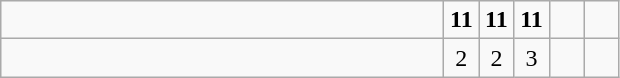<table class="wikitable">
<tr>
<td style="width:18em"></td>
<td align=center style="width:1em"><strong>11</strong></td>
<td align=center style="width:1em"><strong>11</strong></td>
<td align=center style="width:1em"><strong>11</strong></td>
<td align=center style="width:1em"></td>
<td align=center style="width:1em"></td>
</tr>
<tr>
<td style="width:18em"></td>
<td align=center style="width:1em">2</td>
<td align=center style="width:1em">2</td>
<td align=center style="width:1em">3</td>
<td align=center style="width:1em"></td>
<td align=center style="width:1em"></td>
</tr>
</table>
